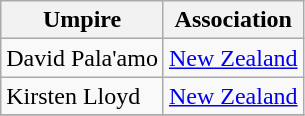<table class="wikitable collapsible">
<tr>
<th>Umpire</th>
<th>Association</th>
</tr>
<tr>
<td>David Pala'amo</td>
<td><a href='#'>New Zealand</a></td>
</tr>
<tr>
<td>Kirsten Lloyd</td>
<td><a href='#'>New Zealand</a></td>
</tr>
<tr>
</tr>
</table>
